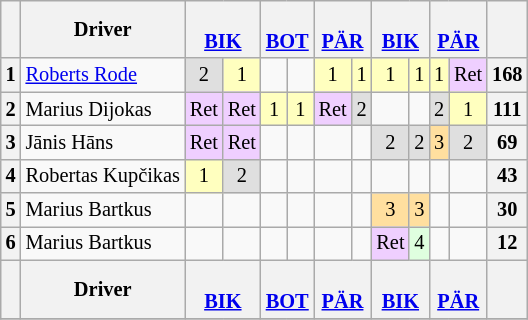<table align=left| class="wikitable" style="font-size: 85%; text-align: center">
<tr valign="top">
<th valign=middle></th>
<th valign=middle>Driver</th>
<th colspan=2><br><a href='#'>BIK</a></th>
<th colspan=2><br><a href='#'>BOT</a></th>
<th colspan=2><br><a href='#'>PÄR</a></th>
<th colspan=2><br><a href='#'>BIK</a></th>
<th colspan=2><br><a href='#'>PÄR</a></th>
<th valign=middle>  </th>
</tr>
<tr>
<th>1</th>
<td align=left> <a href='#'>Roberts Rode</a></td>
<td style="background:#dfdfdf;">2</td>
<td style="background:#ffffbf;">1</td>
<td></td>
<td></td>
<td style="background:#ffffbf;">1</td>
<td style="background:#ffffbf;">1</td>
<td style="background:#ffffbf;">1</td>
<td style="background:#ffffbf;">1</td>
<td style="background:#ffffbf;">1</td>
<td style="background:#efcfff;">Ret</td>
<th>168</th>
</tr>
<tr>
<th>2</th>
<td align=left> Marius Dijokas</td>
<td style="background:#efcfff;">Ret</td>
<td style="background:#efcfff;">Ret</td>
<td style="background:#ffffbf;">1</td>
<td style="background:#ffffbf;">1</td>
<td style="background:#efcfff;">Ret</td>
<td style="background:#dfdfdf;">2</td>
<td></td>
<td></td>
<td style="background:#dfdfdf;">2</td>
<td style="background:#ffffbf;">1</td>
<th>111</th>
</tr>
<tr>
<th>3</th>
<td align=left> Jānis Hāns</td>
<td style="background:#efcfff;">Ret</td>
<td style="background:#efcfff;">Ret</td>
<td></td>
<td></td>
<td></td>
<td></td>
<td style="background:#dfdfdf;">2</td>
<td style="background:#dfdfdf;">2</td>
<td style="background:#ffdf9f;">3</td>
<td style="background:#dfdfdf;">2</td>
<th>69</th>
</tr>
<tr>
<th>4</th>
<td align=left> Robertas Kupčikas</td>
<td style="background:#ffffbf;">1</td>
<td style="background:#dfdfdf;">2</td>
<td></td>
<td></td>
<td></td>
<td></td>
<td></td>
<td></td>
<td></td>
<td></td>
<th>43</th>
</tr>
<tr>
<th>5</th>
<td align=left> Marius Bartkus</td>
<td></td>
<td></td>
<td></td>
<td></td>
<td></td>
<td></td>
<td style="background:#ffdf9f;">3</td>
<td style="background:#ffdf9f;">3</td>
<td></td>
<td></td>
<th>30</th>
</tr>
<tr>
<th>6</th>
<td align=left> Marius Bartkus</td>
<td></td>
<td></td>
<td></td>
<td></td>
<td></td>
<td></td>
<td style="background:#efcfff;">Ret</td>
<td style="background:#dfffdf;">4</td>
<td></td>
<td></td>
<th>12</th>
</tr>
<tr>
<th valign=middle></th>
<th valign=middle>Driver</th>
<th colspan=2><br><a href='#'>BIK</a></th>
<th colspan=2><br><a href='#'>BOT</a></th>
<th colspan=2><br><a href='#'>PÄR</a></th>
<th colspan=2><br><a href='#'>BIK</a></th>
<th colspan=2><br><a href='#'>PÄR</a></th>
<th valign=middle>  </th>
</tr>
<tr>
</tr>
</table>
